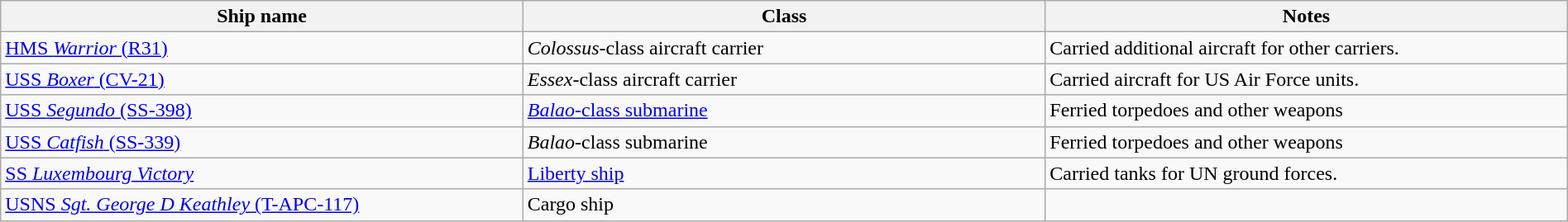<table class="wikitable" width=100%>
<tr valign="top"|- valign="top">
<th width=33%; align= center>Ship name</th>
<th width=33%; align= center>Class</th>
<th width=33%; align= center>Notes</th>
</tr>
<tr valign="top">
<td> <a href='#'>HMS <em>Warrior</em> (R31)</a></td>
<td><em>Colossus</em>-class aircraft carrier</td>
<td>Carried additional aircraft for other carriers.</td>
</tr>
<tr>
<td> <a href='#'>USS <em>Boxer</em> (CV-21)</a></td>
<td><em>Essex</em>-class aircraft carrier</td>
<td>Carried aircraft for US Air Force units.</td>
</tr>
<tr>
<td> <a href='#'>USS <em>Segundo</em> (SS-398)</a></td>
<td><a href='#'><em>Balao</em>-class submarine</a></td>
<td>Ferried torpedoes and other weapons</td>
</tr>
<tr>
<td> <a href='#'>USS <em>Catfish</em> (SS-339)</a></td>
<td><em>Balao</em>-class submarine</td>
<td>Ferried torpedoes and other weapons</td>
</tr>
<tr>
<td> <a href='#'>SS <em>Luxembourg Victory</em></a></td>
<td><a href='#'>Liberty ship</a></td>
<td>Carried tanks for UN ground forces.</td>
</tr>
<tr>
<td> <a href='#'>USNS <em>Sgt. George D Keathley</em> (T-APC-117)</a></td>
<td>Cargo ship</td>
<td></td>
</tr>
</table>
